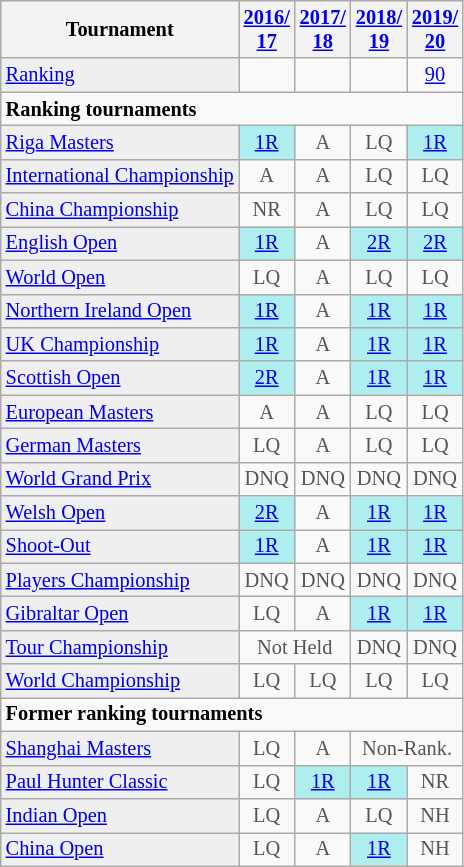<table class="wikitable" style="font-size:85%;">
<tr>
<th>Tournament</th>
<th><a href='#'>2016/<br>17</a></th>
<th><a href='#'>2017/<br>18</a></th>
<th><a href='#'>2018/<br>19</a></th>
<th><a href='#'>2019/<br>20</a></th>
</tr>
<tr>
<td style="background:#EFEFEF;"><a href='#'>Ranking</a></td>
<td align="center"></td>
<td align="center"></td>
<td align="center"></td>
<td align="center"><a href='#'>90</a></td>
</tr>
<tr>
<td colspan="20"><strong>Ranking tournaments</strong></td>
</tr>
<tr>
<td style="background:#EFEFEF;"><a href='#'>Riga Masters</a></td>
<td style="text-align:center; background:#afeeee;"><a href='#'>1R</a></td>
<td align="center" style="color:#555555;">A</td>
<td align="center" style="color:#555555;">LQ</td>
<td style="text-align:center; background:#afeeee;"><a href='#'>1R</a></td>
</tr>
<tr>
<td style="background:#EFEFEF;"><a href='#'>International Championship</a></td>
<td align="center" style="color:#555555;">A</td>
<td align="center" style="color:#555555;">A</td>
<td align="center" style="color:#555555;">LQ</td>
<td align="center" style="color:#555555;">LQ</td>
</tr>
<tr>
<td style="background:#EFEFEF;"><a href='#'>China Championship</a></td>
<td align="center" style="color:#555555;">NR</td>
<td align="center" style="color:#555555;">A</td>
<td align="center" style="color:#555555;">LQ</td>
<td align="center" style="color:#555555;">LQ</td>
</tr>
<tr>
<td style="background:#EFEFEF;"><a href='#'>English Open</a></td>
<td style="text-align:center; background:#afeeee;"><a href='#'>1R</a></td>
<td align="center" style="color:#555555;">A</td>
<td style="text-align:center; background:#afeeee;"><a href='#'>2R</a></td>
<td style="text-align:center; background:#afeeee;"><a href='#'>2R</a></td>
</tr>
<tr>
<td style="background:#EFEFEF;"><a href='#'>World Open</a></td>
<td align="center" style="color:#555555;">LQ</td>
<td align="center" style="color:#555555;">A</td>
<td align="center" style="color:#555555;">LQ</td>
<td align="center" style="color:#555555;">LQ</td>
</tr>
<tr>
<td style="background:#EFEFEF;"><a href='#'>Northern Ireland Open</a></td>
<td style="text-align:center; background:#afeeee;"><a href='#'>1R</a></td>
<td align="center" style="color:#555555;">A</td>
<td style="text-align:center; background:#afeeee;"><a href='#'>1R</a></td>
<td style="text-align:center; background:#afeeee;"><a href='#'>1R</a></td>
</tr>
<tr>
<td style="background:#EFEFEF;"><a href='#'>UK Championship</a></td>
<td align="center" style="background:#afeeee;"><a href='#'>1R</a></td>
<td align="center" style="color:#555555;">A</td>
<td align="center" style="background:#afeeee;"><a href='#'>1R</a></td>
<td align="center" style="background:#afeeee;"><a href='#'>1R</a></td>
</tr>
<tr>
<td style="background:#EFEFEF;"><a href='#'>Scottish Open</a></td>
<td align="center" style="background:#afeeee;"><a href='#'>2R</a></td>
<td align="center" style="color:#555555;">A</td>
<td align="center" style="background:#afeeee;"><a href='#'>1R</a></td>
<td align="center" style="background:#afeeee;"><a href='#'>1R</a></td>
</tr>
<tr>
<td style="background:#EFEFEF;"><a href='#'>European Masters</a></td>
<td align="center" style="color:#555555;">A</td>
<td align="center" style="color:#555555;">A</td>
<td align="center" style="color:#555555;">LQ</td>
<td align="center" style="color:#555555;">LQ</td>
</tr>
<tr>
<td style="background:#EFEFEF;"><a href='#'>German Masters</a></td>
<td align="center" style="color:#555555;">LQ</td>
<td align="center" style="color:#555555;">A</td>
<td align="center" style="color:#555555;">LQ</td>
<td align="center" style="color:#555555;">LQ</td>
</tr>
<tr>
<td style="background:#EFEFEF;"><a href='#'>World Grand Prix</a></td>
<td align="center" style="color:#555555;">DNQ</td>
<td align="center" style="color:#555555;">DNQ</td>
<td align="center" style="color:#555555;">DNQ</td>
<td align="center" style="color:#555555;">DNQ</td>
</tr>
<tr>
<td style="background:#EFEFEF;"><a href='#'>Welsh Open</a></td>
<td align="center" style="background:#afeeee;"><a href='#'>2R</a></td>
<td align="center" style="color:#555555;">A</td>
<td align="center" style="background:#afeeee;"><a href='#'>1R</a></td>
<td align="center" style="background:#afeeee;"><a href='#'>1R</a></td>
</tr>
<tr>
<td style="background:#EFEFEF;"><a href='#'>Shoot-Out</a></td>
<td align="center" style="background:#afeeee;"><a href='#'>1R</a></td>
<td align="center" style="color:#555555;">A</td>
<td align="center" style="background:#afeeee;"><a href='#'>1R</a></td>
<td align="center" style="background:#afeeee;"><a href='#'>1R</a></td>
</tr>
<tr>
<td style="background:#EFEFEF;"><a href='#'>Players Championship</a></td>
<td align="center" style="color:#555555;">DNQ</td>
<td align="center" style="color:#555555;">DNQ</td>
<td align="center" style="color:#555555;">DNQ</td>
<td align="center" style="color:#555555;">DNQ</td>
</tr>
<tr>
<td style="background:#EFEFEF;"><a href='#'>Gibraltar Open</a></td>
<td align="center" style="color:#555555;">LQ</td>
<td align="center" style="color:#555555;">A</td>
<td align="center" style="background:#afeeee;"><a href='#'>1R</a></td>
<td align="center" style="background:#afeeee;"><a href='#'>1R</a></td>
</tr>
<tr>
<td style="background:#EFEFEF;"><a href='#'>Tour Championship</a></td>
<td align="center" colspan="2" style="color:#555555;">Not Held</td>
<td align="center" style="color:#555555;">DNQ</td>
<td align="center" style="color:#555555;">DNQ</td>
</tr>
<tr>
<td style="background:#EFEFEF;"><a href='#'>World Championship</a></td>
<td align="center" style="color:#555555;">LQ</td>
<td align="center" style="color:#555555;">LQ</td>
<td align="center" style="color:#555555;">LQ</td>
<td align="center" style="color:#555555;">LQ</td>
</tr>
<tr>
<td colspan="20"><strong>Former ranking tournaments</strong></td>
</tr>
<tr>
<td style="background:#EFEFEF;"><a href='#'>Shanghai Masters</a></td>
<td align="center" style="color:#555555;">LQ</td>
<td align="center" style="color:#555555;">A</td>
<td align="center" colspan="2" style="color:#555555;">Non-Rank.</td>
</tr>
<tr>
<td style="background:#EFEFEF;"><a href='#'>Paul Hunter Classic</a></td>
<td align="center" style="color:#555555;">LQ</td>
<td align="center" style="background:#afeeee;"><a href='#'>1R</a></td>
<td align="center" style="background:#afeeee;"><a href='#'>1R</a></td>
<td align="center" style="color:#555555;">NR</td>
</tr>
<tr>
<td style="background:#EFEFEF;"><a href='#'>Indian Open</a></td>
<td align="center" style="color:#555555;">LQ</td>
<td align="center" style="color:#555555;">A</td>
<td align="center" style="color:#555555;">LQ</td>
<td align="center" style="color:#555555;">NH</td>
</tr>
<tr>
<td style="background:#EFEFEF;"><a href='#'>China Open</a></td>
<td align="center" style="color:#555555;">LQ</td>
<td align="center" style="color:#555555;">A</td>
<td align="center" style="background:#afeeee;"><a href='#'>1R</a></td>
<td align="center" style="color:#555555;">NH</td>
</tr>
</table>
